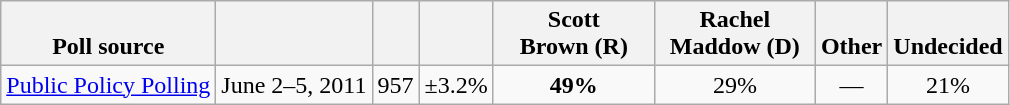<table class="wikitable" style="text-align:center">
<tr valign= bottom>
<th>Poll source</th>
<th></th>
<th></th>
<th></th>
<th style="width:100px;">Scott<br>Brown (R)</th>
<th style="width:100px;">Rachel<br>Maddow (D)</th>
<th>Other</th>
<th>Undecided</th>
</tr>
<tr>
<td align=left><a href='#'>Public Policy Polling</a></td>
<td>June 2–5, 2011</td>
<td>957</td>
<td>±3.2%</td>
<td><strong>49%</strong></td>
<td>29%</td>
<td>—</td>
<td>21%</td>
</tr>
</table>
